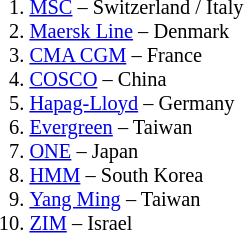<table class="toccolours" style="float:right; margin-left: 1em; margin-bottom: 1em; font-size: 85%;">
<tr>
<td><br><ol><li><a href='#'>MSC</a> – Switzerland / Italy</li><li><a href='#'>Maersk Line</a> – Denmark</li><li><a href='#'>CMA CGM</a> – France</li><li><a href='#'>COSCO</a> – China</li><li><a href='#'>Hapag-Lloyd</a> – Germany</li><li><a href='#'>Evergreen</a> – Taiwan</li><li><a href='#'>ONE</a> – Japan</li><li><a href='#'>HMM</a>  – South Korea</li><li><a href='#'>Yang Ming</a> – Taiwan</li><li><a href='#'>ZIM</a> – Israel</li></ol></td>
</tr>
</table>
